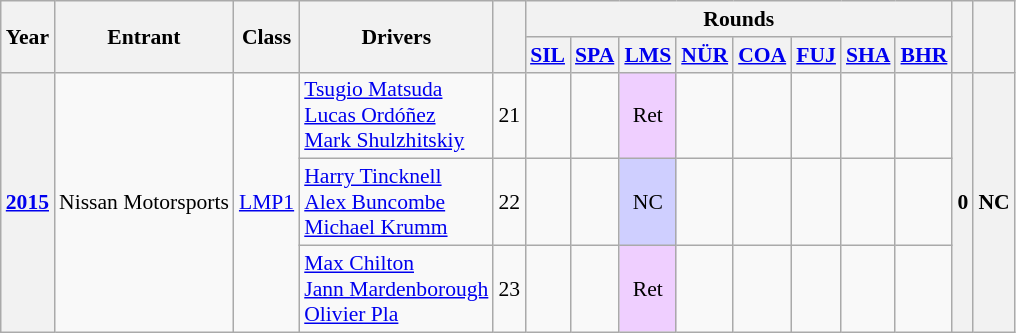<table class="wikitable" style="text-align:center; font-size:90%">
<tr>
<th rowspan="2">Year</th>
<th rowspan="2">Entrant</th>
<th rowspan="2">Class</th>
<th rowspan="2">Drivers</th>
<th rowspan="2"></th>
<th colspan="8">Rounds</th>
<th rowspan="2" scope="col"></th>
<th rowspan="2" scope="col"></th>
</tr>
<tr>
<th><a href='#'>SIL</a><br></th>
<th><a href='#'>SPA</a><br></th>
<th><a href='#'>LMS</a><br></th>
<th><a href='#'>NÜR</a><br></th>
<th><a href='#'>COA</a><br></th>
<th><a href='#'>FUJ</a><br></th>
<th><a href='#'>SHA</a><br></th>
<th><a href='#'>BHR</a><br></th>
</tr>
<tr>
<th rowspan="3"><a href='#'>2015</a></th>
<td rowspan="3" align="left" style="border-left:0px">Nissan Motorsports</td>
<td rowspan="3"><a href='#'>LMP1</a></td>
<td align="left " style="border-left:0px"> <a href='#'>Tsugio Matsuda</a><br> <a href='#'>Lucas Ordóñez</a><br> <a href='#'>Mark Shulzhitskiy</a></td>
<td>21</td>
<td></td>
<td></td>
<td style="background:#EFCFFF;">Ret</td>
<td></td>
<td></td>
<td></td>
<td></td>
<td></td>
<th rowspan="3">0</th>
<th rowspan="3">NC</th>
</tr>
<tr>
<td align="left " style="border-left:0px"> <a href='#'>Harry Tincknell</a><br> <a href='#'>Alex Buncombe</a><br> <a href='#'>Michael Krumm</a></td>
<td>22</td>
<td></td>
<td></td>
<td style="background:#CFCFFF;">NC</td>
<td></td>
<td></td>
<td></td>
<td></td>
<td></td>
</tr>
<tr>
<td align="left " style="border-left:0px"> <a href='#'>Max Chilton</a><br> <a href='#'>Jann Mardenborough</a><br> <a href='#'>Olivier Pla</a></td>
<td>23</td>
<td></td>
<td></td>
<td style="background:#EFCFFF;">Ret</td>
<td></td>
<td></td>
<td></td>
<td></td>
<td></td>
</tr>
</table>
